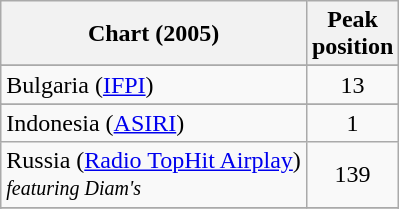<table class="wikitable sortable">
<tr>
<th align="left">Chart (2005)</th>
<th align="center">Peak<br>position</th>
</tr>
<tr>
</tr>
<tr>
<td>Bulgaria (<a href='#'>IFPI</a>)</td>
<td align="center">13</td>
</tr>
<tr>
</tr>
<tr>
</tr>
<tr>
<td>Indonesia (<a href='#'>ASIRI</a>)</td>
<td align="center">1</td>
</tr>
<tr>
<td>Russia (<a href='#'>Radio TopHit Airplay</a>)<br><small><em>featuring Diam's</em></small></td>
<td align="center">139</td>
</tr>
<tr>
</tr>
<tr>
</tr>
</table>
